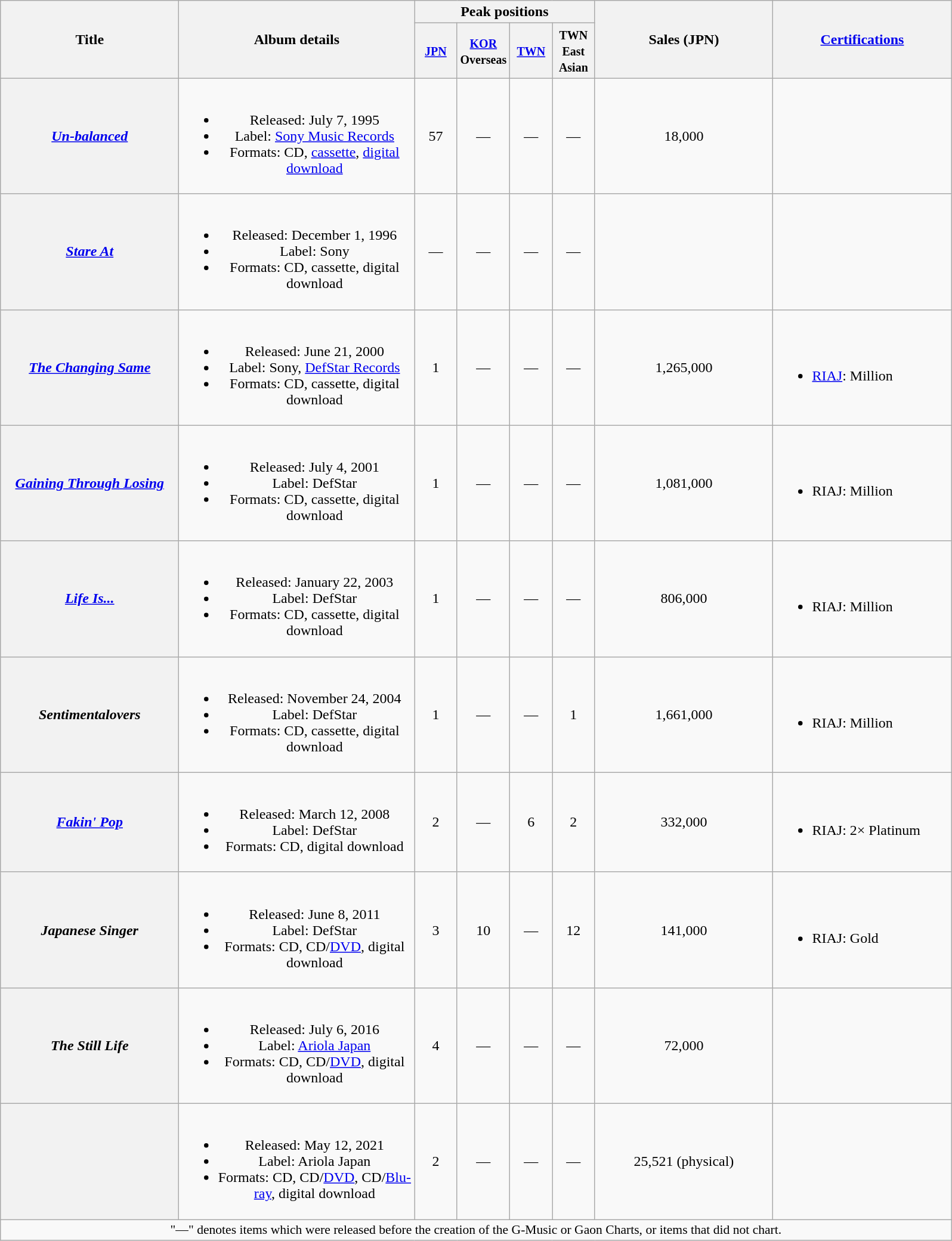<table class="wikitable plainrowheaders" style="text-align:center;">
<tr>
<th style="width:12em;" rowspan="2">Title</th>
<th style="width:16em;" rowspan="2">Album details</th>
<th colspan="4">Peak positions</th>
<th style="width:12em;" rowspan="2">Sales (JPN)</th>
<th style="width:12em;" rowspan="2"><a href='#'>Certifications</a></th>
</tr>
<tr>
<th style="width:2.5em;"><small><a href='#'>JPN</a></small><br></th>
<th style="width:2.5em;"><small><a href='#'>KOR</a><br>Overseas</small><br></th>
<th style="width:2.5em;"><small><a href='#'>TWN</a></small><br></th>
<th style="width:2.5em;"><small>TWN East Asian</small><br></th>
</tr>
<tr>
<th scope="row"><em><a href='#'>Un-balanced</a></em></th>
<td><br><ul><li>Released: July 7, 1995</li><li>Label: <a href='#'>Sony Music Records</a></li><li>Formats: CD, <a href='#'>cassette</a>, <a href='#'>digital download</a></li></ul></td>
<td>57</td>
<td>—</td>
<td>—</td>
<td>—</td>
<td>18,000</td>
<td align="left"></td>
</tr>
<tr>
<th scope="row"><em><a href='#'>Stare At</a></em></th>
<td><br><ul><li>Released: December 1, 1996</li><li>Label: Sony</li><li>Formats: CD, cassette, digital download</li></ul></td>
<td>—</td>
<td>—</td>
<td>—</td>
<td>—</td>
<td></td>
<td align="left"></td>
</tr>
<tr>
<th scope="row"><em><a href='#'>The Changing Same</a></em></th>
<td><br><ul><li>Released: June 21, 2000</li><li>Label: Sony, <a href='#'>DefStar Records</a></li><li>Formats: CD, cassette, digital download</li></ul></td>
<td>1</td>
<td>—</td>
<td>—</td>
<td>—</td>
<td>1,265,000</td>
<td align="left"><br><ul><li><a href='#'>RIAJ</a>: Million</li></ul></td>
</tr>
<tr>
<th scope="row"><em><a href='#'>Gaining Through Losing</a></em></th>
<td><br><ul><li>Released: July 4, 2001</li><li>Label: DefStar</li><li>Formats: CD, cassette, digital download</li></ul></td>
<td>1</td>
<td>—</td>
<td>—</td>
<td>—</td>
<td>1,081,000</td>
<td align="left"><br><ul><li>RIAJ: Million</li></ul></td>
</tr>
<tr>
<th scope="row"><em><a href='#'>Life Is...</a></em></th>
<td><br><ul><li>Released: January 22, 2003</li><li>Label: DefStar</li><li>Formats: CD, cassette, digital download</li></ul></td>
<td>1</td>
<td>—</td>
<td>—</td>
<td>—</td>
<td>806,000</td>
<td align="left"><br><ul><li>RIAJ: Million</li></ul></td>
</tr>
<tr>
<th scope="row"><em>Sentimentalovers</em></th>
<td><br><ul><li>Released: November 24, 2004</li><li>Label: DefStar</li><li>Formats: CD, cassette, digital download</li></ul></td>
<td>1</td>
<td>—</td>
<td>—</td>
<td>1</td>
<td>1,661,000</td>
<td align="left"><br><ul><li>RIAJ: Million</li></ul></td>
</tr>
<tr>
<th scope="row"><em><a href='#'>Fakin' Pop</a></em></th>
<td><br><ul><li>Released: March 12, 2008</li><li>Label: DefStar</li><li>Formats: CD, digital download</li></ul></td>
<td>2</td>
<td>—</td>
<td>6</td>
<td>2</td>
<td>332,000</td>
<td align="left"><br><ul><li>RIAJ: 2× Platinum</li></ul></td>
</tr>
<tr>
<th scope="row"><em>Japanese Singer</em></th>
<td><br><ul><li>Released: June 8, 2011</li><li>Label: DefStar</li><li>Formats: CD, CD/<a href='#'>DVD</a>, digital download</li></ul></td>
<td>3</td>
<td>10</td>
<td>—</td>
<td>12</td>
<td>141,000</td>
<td align="left"><br><ul><li>RIAJ: Gold</li></ul></td>
</tr>
<tr>
<th scope="row"><em>The Still Life</em></th>
<td><br><ul><li>Released: July 6, 2016</li><li>Label: <a href='#'>Ariola Japan</a></li><li>Formats: CD, CD/<a href='#'>DVD</a>, digital download</li></ul></td>
<td>4</td>
<td>—</td>
<td>—</td>
<td>—</td>
<td>72,000</td>
<td align="left"></td>
</tr>
<tr>
<th scope="row"></th>
<td><br><ul><li>Released: May 12, 2021</li><li>Label: Ariola Japan</li><li>Formats: CD, CD/<a href='#'>DVD</a>, CD/<a href='#'>Blu-ray</a>, digital download</li></ul></td>
<td>2</td>
<td>—</td>
<td>—</td>
<td>—</td>
<td>25,521 (physical)</td>
<td></td>
</tr>
<tr>
<td colspan="12" align="center" style="font-size:90%;">"—" denotes items which were released before the creation of the G-Music or Gaon Charts, or items that did not chart.</td>
</tr>
</table>
